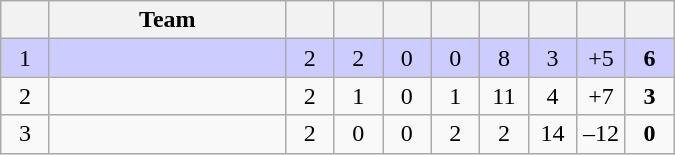<table class="wikitable" style="text-align: center; font-size: 100%;">
<tr>
<th width="25"></th>
<th width="150">Team</th>
<th width="25"></th>
<th width="25"></th>
<th width="25"></th>
<th width="25"></th>
<th width="25"></th>
<th width="25"></th>
<th width="25"></th>
<th width="25"></th>
</tr>
<tr style="background-color: #ccccff;">
<td>1</td>
<td align=left></td>
<td>2</td>
<td>2</td>
<td>0</td>
<td>0</td>
<td>8</td>
<td>3</td>
<td>+5</td>
<td><strong>6</strong></td>
</tr>
<tr>
<td>2</td>
<td align=left></td>
<td>2</td>
<td>1</td>
<td>0</td>
<td>1</td>
<td>11</td>
<td>4</td>
<td>+7</td>
<td><strong>3</strong></td>
</tr>
<tr>
<td>3</td>
<td align=left></td>
<td>2</td>
<td>0</td>
<td>0</td>
<td>2</td>
<td>2</td>
<td>14</td>
<td>–12</td>
<td><strong>0</strong></td>
</tr>
</table>
